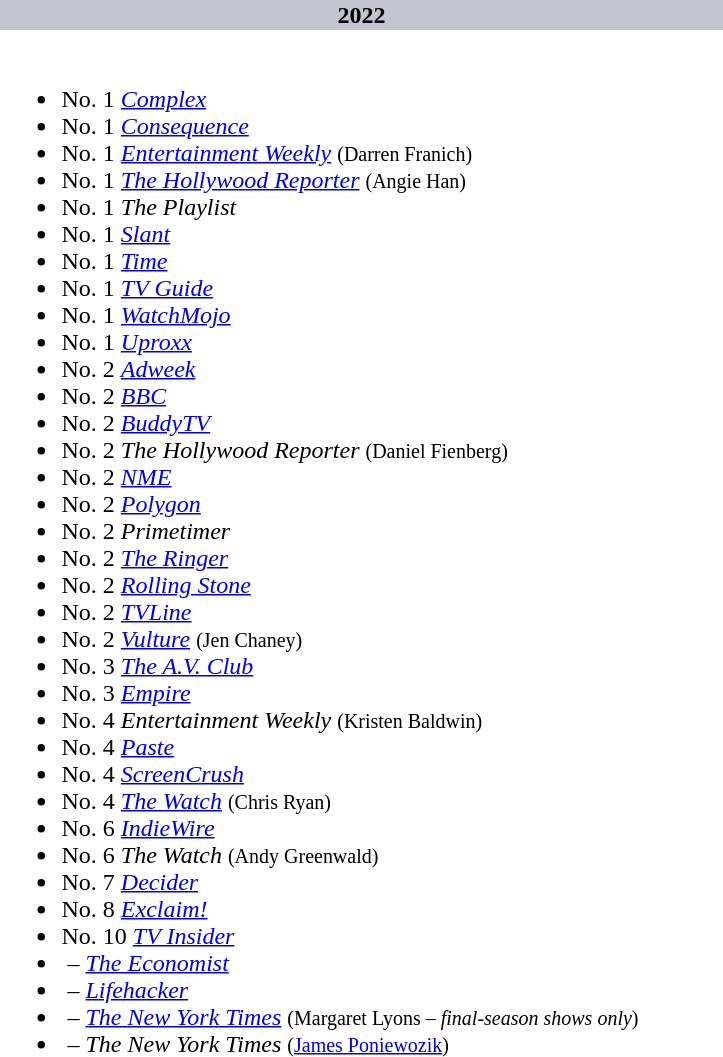<table class="collapsible collapsed">
<tr>
<th style="width:30em; background:#C4C3D0; text-align:center">2022</th>
</tr>
<tr>
<td colspan=><br><ul><li>No. 1 <em><a href='#'>Complex</a></em></li><li>No. 1 <em><a href='#'>Consequence</a></em></li><li>No. 1 <em><a href='#'>Entertainment Weekly</a></em> <small>(Darren Franich)</small></li><li>No. 1 <em><a href='#'>The Hollywood Reporter</a></em> <small>(Angie Han)</small></li><li>No. 1 <em>The Playlist</em></li><li>No. 1 <em><a href='#'>Slant</a></em></li><li>No. 1 <em><a href='#'>Time</a></em></li><li>No. 1 <em><a href='#'>TV Guide</a></em></li><li>No. 1 <em><a href='#'>WatchMojo</a></em></li><li>No. 1 <em><a href='#'>Uproxx</a></em></li><li>No. 2 <em><a href='#'>Adweek</a></em></li><li>No. 2 <em><a href='#'>BBC</a></em></li><li>No. 2 <em><a href='#'>BuddyTV</a></em></li><li>No. 2 <em>The Hollywood Reporter</em> <small>(Daniel Fienberg)</small></li><li>No. 2 <em><a href='#'>NME</a></em></li><li>No. 2 <em><a href='#'>Polygon</a></em></li><li>No. 2 <em>Primetimer</em></li><li>No. 2 <em><a href='#'>The Ringer</a></em></li><li>No. 2 <em><a href='#'>Rolling Stone</a></em></li><li>No. 2 <em><a href='#'>TVLine</a></em></li><li>No. 2 <em><a href='#'>Vulture</a></em> <small>(Jen Chaney)</small></li><li>No. 3 <em><a href='#'>The A.V. Club</a></em></li><li>No. 3 <em><a href='#'>Empire</a></em></li><li>No. 4 <em>Entertainment Weekly</em> <small>(Kristen Baldwin)</small></li><li>No. 4 <em><a href='#'>Paste</a></em></li><li>No. 4 <em><a href='#'>ScreenCrush</a></em></li><li>No. 4 <em><a href='#'>The Watch</a></em> <small>(Chris Ryan)</small></li><li>No. 6 <em><a href='#'>IndieWire</a></em></li><li>No. 6 <em>The Watch</em> <small>(Andy Greenwald)</small></li><li>No. 7 <em><a href='#'>Decider</a></em></li><li>No. 8 <em><a href='#'>Exclaim!</a></em></li><li>No. 10 <em><a href='#'>TV Insider</a></em></li><li> – <em><a href='#'>The Economist</a></em></li><li> – <em><a href='#'>Lifehacker</a></em></li><li> – <em><a href='#'>The New York Times</a></em> <small>(Margaret Lyons – <em>final-season shows only</em>)</small></li><li> – <em>The New York Times</em> <small>(<a href='#'>James Poniewozik</a>)</small></li></ul></td>
</tr>
</table>
